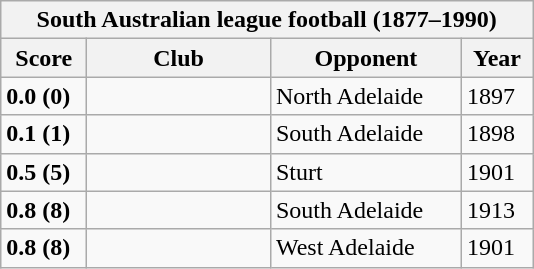<table class="wikitable">
<tr>
<th colspan=34>South Australian league football (1877–1990)</th>
</tr>
<tr>
<th style="width:50px;">Score</th>
<th style="width:115px;">Club</th>
<th style="width:120px;">Opponent</th>
<th style="width:40px;">Year</th>
</tr>
<tr>
<td><strong>0.0 (0)</strong></td>
<td></td>
<td>North Adelaide</td>
<td>1897</td>
</tr>
<tr>
<td><strong>0.1 (1)</strong></td>
<td></td>
<td>South Adelaide</td>
<td>1898</td>
</tr>
<tr>
<td><strong>0.5 (5)</strong></td>
<td></td>
<td>Sturt</td>
<td>1901</td>
</tr>
<tr>
<td><strong>0.8 (8)</strong></td>
<td></td>
<td>South Adelaide</td>
<td>1913</td>
</tr>
<tr>
<td><strong>0.8 (8)</strong></td>
<td></td>
<td>West Adelaide</td>
<td>1901</td>
</tr>
</table>
